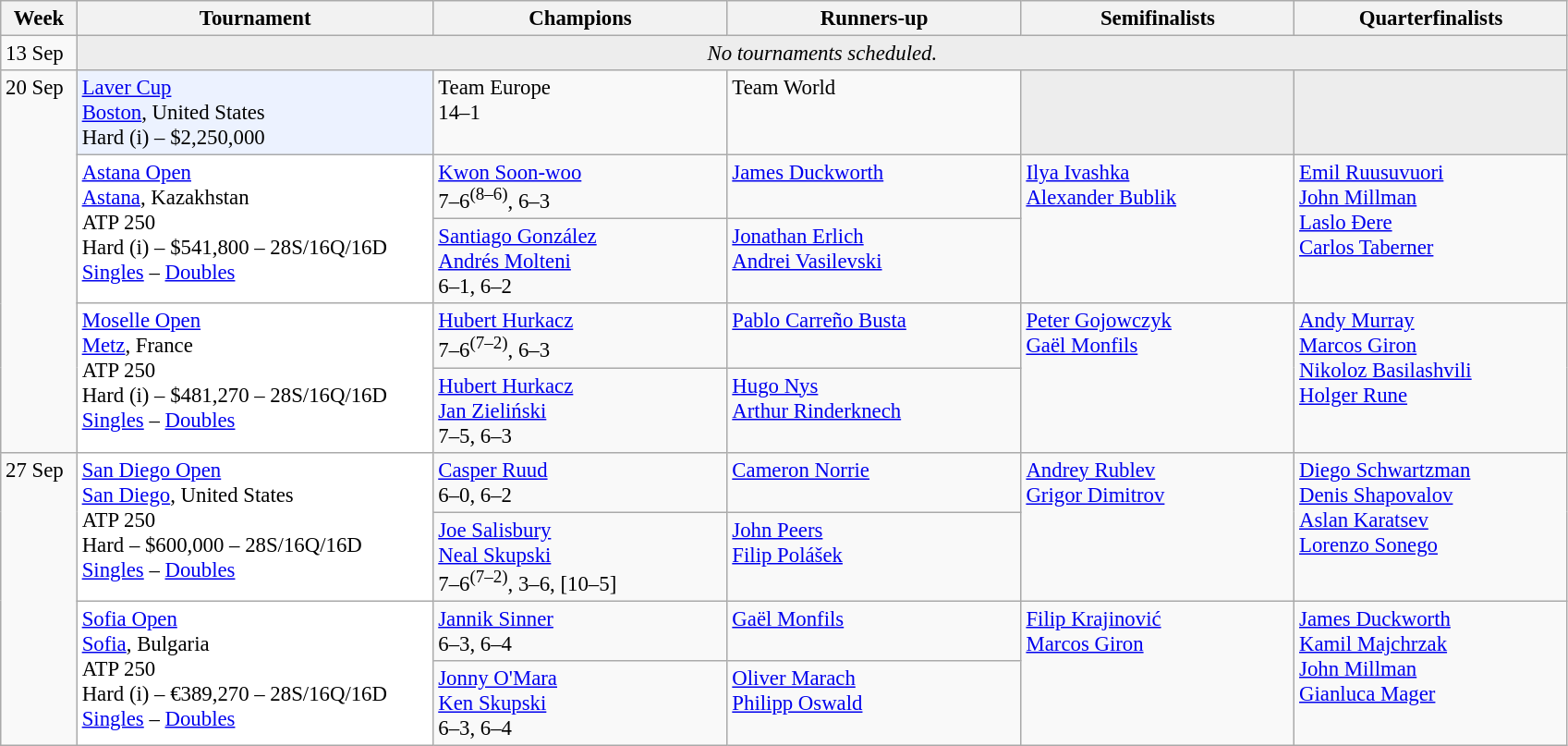<table class=wikitable style=font-size:95%>
<tr>
<th style="width:48px;">Week</th>
<th style="width:250px;">Tournament</th>
<th style="width:205px;">Champions</th>
<th style="width:205px;">Runners-up</th>
<th style="width:190px;">Semifinalists</th>
<th style="width:190px;">Quarterfinalists</th>
</tr>
<tr valign=top>
<td rowspan=1>13 Sep</td>
<td colspan=5 style="text-align: center; background-color: #ededed;"><em>No tournaments scheduled.</em></td>
</tr>
<tr valign=top>
<td rowspan=5>20 Sep</td>
<td style="background:#ECF2FF;"><a href='#'>Laver Cup</a> <br><a href='#'>Boston</a>, United States <br> Hard (i) – $2,250,000</td>
<td> Team Europe <br> 14–1</td>
<td> Team World</td>
<td bgcolor=#ededed></td>
<td bgcolor="#ededed"></td>
</tr>
<tr valign=top>
<td rowspan=2 style="background:#fff;"><a href='#'>Astana Open</a><br> <a href='#'>Astana</a>, Kazakhstan<br>ATP 250<br> Hard (i) – $541,800 – 28S/16Q/16D <br> <a href='#'>Singles</a> – <a href='#'>Doubles</a></td>
<td> <a href='#'>Kwon Soon-woo</a><br> 7–6<sup>(8–6)</sup>, 6–3</td>
<td> <a href='#'>James Duckworth</a></td>
<td rowspan=2> <a href='#'>Ilya Ivashka</a><br> <a href='#'>Alexander Bublik</a></td>
<td rowspan=2> <a href='#'>Emil Ruusuvuori</a><br> <a href='#'>John Millman</a><br> <a href='#'>Laslo Đere</a><br> <a href='#'>Carlos Taberner</a></td>
</tr>
<tr valign=top>
<td> <a href='#'>Santiago González</a> <br>  <a href='#'>Andrés Molteni</a> <br> 6–1, 6–2</td>
<td> <a href='#'>Jonathan Erlich</a> <br>  <a href='#'>Andrei Vasilevski</a></td>
</tr>
<tr valign=top>
<td rowspan=2 style="background:#fff;"><a href='#'>Moselle Open</a><br> <a href='#'>Metz</a>, France<br>ATP 250<br> Hard (i) – $481,270 – 28S/16Q/16D <br> <a href='#'>Singles</a> – <a href='#'>Doubles</a></td>
<td> <a href='#'>Hubert Hurkacz</a><br> 7–6<sup>(7–2)</sup>, 6–3</td>
<td> <a href='#'>Pablo Carreño Busta</a></td>
<td rowspan=2> <a href='#'>Peter Gojowczyk</a> <br>  <a href='#'>Gaël Monfils</a></td>
<td rowspan=2> <a href='#'>Andy Murray</a> <br> <a href='#'>Marcos Giron</a><br> <a href='#'>Nikoloz Basilashvili</a> <br> <a href='#'>Holger Rune</a></td>
</tr>
<tr valign=top>
<td> <a href='#'>Hubert Hurkacz</a> <br>  <a href='#'>Jan Zieliński</a> <br> 7–5, 6–3</td>
<td> <a href='#'>Hugo Nys</a> <br>  <a href='#'>Arthur Rinderknech</a></td>
</tr>
<tr valign=top>
<td rowspan=4>27 Sep</td>
<td rowspan=2 style="background:#fff;"><a href='#'>San Diego Open</a><br> <a href='#'>San Diego</a>, United States<br>ATP 250<br> Hard – $600,000 – 28S/16Q/16D <br> <a href='#'>Singles</a> – <a href='#'>Doubles</a></td>
<td> <a href='#'>Casper Ruud</a><br> 6–0, 6–2</td>
<td> <a href='#'>Cameron Norrie</a></td>
<td rowspan=2> <a href='#'>Andrey Rublev</a> <br>  <a href='#'>Grigor Dimitrov</a></td>
<td rowspan=2> <a href='#'>Diego Schwartzman</a> <br>  <a href='#'>Denis Shapovalov</a> <br>  <a href='#'>Aslan Karatsev</a> <br>  <a href='#'>Lorenzo Sonego</a></td>
</tr>
<tr valign=top>
<td> <a href='#'>Joe Salisbury</a> <br>  <a href='#'>Neal Skupski</a> <br> 7–6<sup>(7–2)</sup>, 3–6, [10–5]</td>
<td> <a href='#'>John Peers</a> <br>  <a href='#'>Filip Polášek</a></td>
</tr>
<tr valign=top>
<td rowspan=2 style="background:#fff;"><a href='#'>Sofia Open</a> <br> <a href='#'>Sofia</a>, Bulgaria<br>ATP 250<br> Hard (i) – €389,270 – 28S/16Q/16D <br> <a href='#'>Singles</a> – <a href='#'>Doubles</a></td>
<td> <a href='#'>Jannik Sinner</a><br> 6–3, 6–4</td>
<td> <a href='#'>Gaël Monfils</a></td>
<td rowspan=2> <a href='#'>Filip Krajinović</a> <br>  <a href='#'>Marcos Giron</a></td>
<td rowspan=2> <a href='#'>James Duckworth</a> <br>  <a href='#'>Kamil Majchrzak</a> <br>  <a href='#'>John Millman</a><br>  <a href='#'>Gianluca Mager</a></td>
</tr>
<tr valign=top>
<td> <a href='#'>Jonny O'Mara</a> <br>  <a href='#'>Ken Skupski</a> <br> 6–3, 6–4</td>
<td> <a href='#'>Oliver Marach</a> <br>  <a href='#'>Philipp Oswald</a></td>
</tr>
</table>
